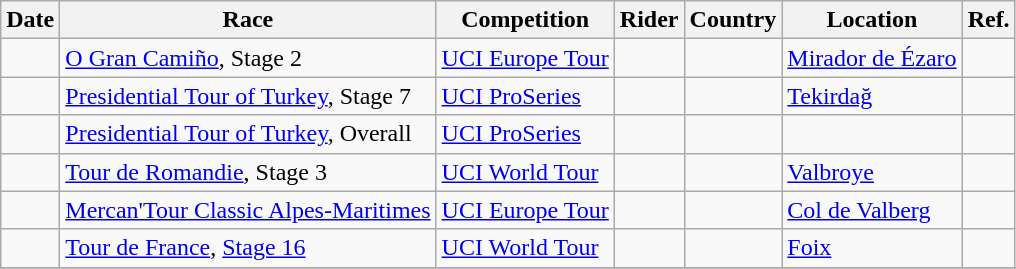<table class="wikitable sortable">
<tr>
<th>Date</th>
<th>Race</th>
<th>Competition</th>
<th>Rider</th>
<th>Country</th>
<th>Location</th>
<th class="unsortable">Ref.</th>
</tr>
<tr>
<td></td>
<td><a href='#'>O Gran Camiño</a>, Stage 2</td>
<td><a href='#'>UCI Europe Tour</a></td>
<td></td>
<td></td>
<td><a href='#'>Mirador de Ézaro</a></td>
<td align="center"></td>
</tr>
<tr>
<td></td>
<td><a href='#'>Presidential Tour of Turkey</a>, Stage 7</td>
<td><a href='#'>UCI ProSeries</a></td>
<td></td>
<td></td>
<td><a href='#'>Tekirdağ</a></td>
<td align="center"></td>
</tr>
<tr>
<td></td>
<td><a href='#'>Presidential Tour of Turkey</a>, Overall</td>
<td><a href='#'>UCI ProSeries</a></td>
<td></td>
<td></td>
<td></td>
<td align="center"></td>
</tr>
<tr>
<td></td>
<td><a href='#'>Tour de Romandie</a>, Stage 3</td>
<td><a href='#'>UCI World Tour</a></td>
<td></td>
<td></td>
<td><a href='#'>Valbroye</a></td>
<td align="center"></td>
</tr>
<tr>
<td></td>
<td><a href='#'>Mercan'Tour Classic Alpes-Maritimes</a></td>
<td><a href='#'>UCI Europe Tour</a></td>
<td></td>
<td></td>
<td><a href='#'>Col de Valberg</a></td>
<td align="center"></td>
</tr>
<tr>
<td></td>
<td><a href='#'>Tour de France</a>, <a href='#'>Stage 16</a></td>
<td><a href='#'>UCI World Tour</a></td>
<td></td>
<td></td>
<td><a href='#'>Foix</a></td>
<td align="center"></td>
</tr>
<tr>
</tr>
</table>
